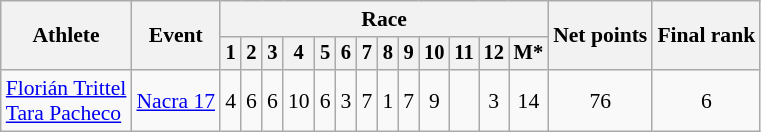<table class="wikitable" style="font-size:90%">
<tr>
<th rowspan="2">Athlete</th>
<th rowspan="2">Event</th>
<th colspan=13>Race</th>
<th rowspan=2>Net points</th>
<th rowspan=2>Final rank</th>
</tr>
<tr style="font-size:95%">
<th>1</th>
<th>2</th>
<th>3</th>
<th>4</th>
<th>5</th>
<th>6</th>
<th>7</th>
<th>8</th>
<th>9</th>
<th>10</th>
<th>11</th>
<th>12</th>
<th>M*</th>
</tr>
<tr align=center>
<td align=left><a href='#'>Florián Trittel</a><br><a href='#'>Tara Pacheco</a></td>
<td align=left><a href='#'>Nacra 17</a></td>
<td>4</td>
<td>6</td>
<td>6</td>
<td>10</td>
<td>6</td>
<td>3</td>
<td>7</td>
<td>1</td>
<td>7</td>
<td>9</td>
<td></td>
<td>3</td>
<td>14</td>
<td>76</td>
<td>6</td>
</tr>
</table>
